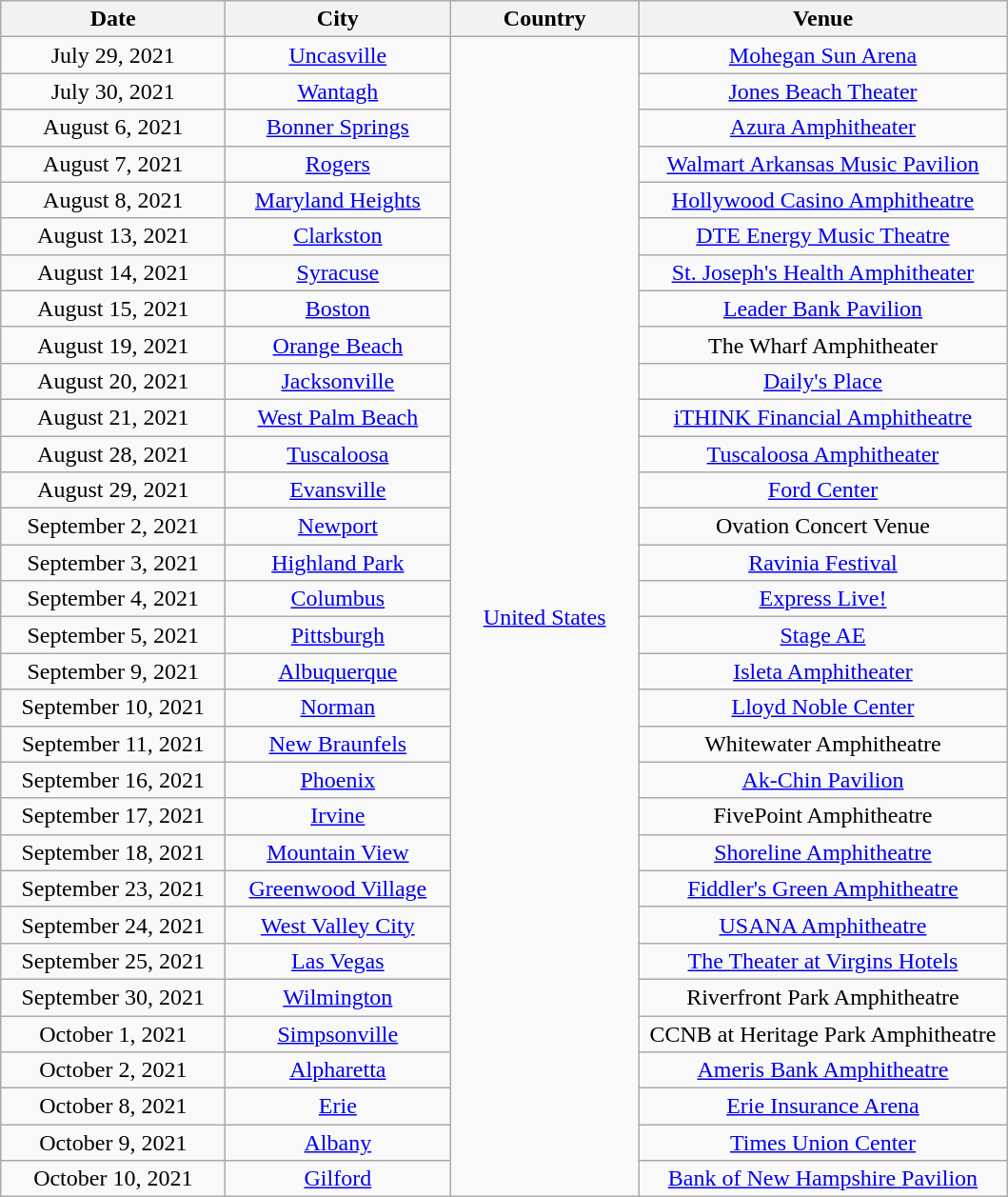<table class="wikitable" style="text-align:center">
<tr>
<th style="width:150px;">Date</th>
<th style="width:150px;">City</th>
<th style="width:125px;">Country</th>
<th style="width:250px;">Venue</th>
</tr>
<tr>
<td>July 29, 2021</td>
<td><a href='#'>Uncasville</a></td>
<td rowspan="34"><a href='#'>United States</a></td>
<td><a href='#'>Mohegan Sun Arena</a></td>
</tr>
<tr>
<td>July 30, 2021</td>
<td><a href='#'>Wantagh</a></td>
<td><a href='#'>Jones Beach Theater</a></td>
</tr>
<tr>
<td>August 6, 2021</td>
<td><a href='#'>Bonner Springs</a></td>
<td><a href='#'>Azura Amphitheater</a></td>
</tr>
<tr>
<td>August 7, 2021</td>
<td><a href='#'>Rogers</a></td>
<td><a href='#'>Walmart Arkansas Music Pavilion</a></td>
</tr>
<tr>
<td>August 8, 2021</td>
<td><a href='#'>Maryland Heights</a></td>
<td><a href='#'>Hollywood Casino Amphitheatre</a></td>
</tr>
<tr>
<td>August 13, 2021</td>
<td><a href='#'>Clarkston</a></td>
<td><a href='#'>DTE Energy Music Theatre</a></td>
</tr>
<tr>
<td>August 14, 2021</td>
<td><a href='#'>Syracuse</a></td>
<td><a href='#'>St. Joseph's Health Amphitheater</a></td>
</tr>
<tr>
<td>August 15, 2021</td>
<td><a href='#'>Boston</a></td>
<td><a href='#'>Leader Bank Pavilion</a></td>
</tr>
<tr>
<td>August 19, 2021</td>
<td><a href='#'>Orange Beach</a></td>
<td>The Wharf Amphitheater</td>
</tr>
<tr>
<td>August 20, 2021</td>
<td><a href='#'>Jacksonville</a></td>
<td><a href='#'>Daily's Place</a></td>
</tr>
<tr>
<td>August 21, 2021</td>
<td><a href='#'>West Palm Beach</a></td>
<td><a href='#'>iTHINK Financial Amphitheatre</a></td>
</tr>
<tr>
<td>August 28, 2021</td>
<td><a href='#'>Tuscaloosa</a></td>
<td><a href='#'>Tuscaloosa Amphitheater</a></td>
</tr>
<tr>
<td>August 29, 2021</td>
<td><a href='#'>Evansville</a></td>
<td><a href='#'>Ford Center</a></td>
</tr>
<tr>
<td>September 2, 2021</td>
<td><a href='#'>Newport</a></td>
<td>Ovation Concert Venue</td>
</tr>
<tr>
<td>September 3, 2021</td>
<td><a href='#'>Highland Park</a></td>
<td><a href='#'>Ravinia Festival</a></td>
</tr>
<tr>
<td>September 4, 2021</td>
<td><a href='#'>Columbus</a></td>
<td><a href='#'>Express Live!</a></td>
</tr>
<tr>
<td>September 5, 2021</td>
<td><a href='#'>Pittsburgh</a></td>
<td><a href='#'>Stage AE</a></td>
</tr>
<tr>
<td>September 9, 2021</td>
<td><a href='#'>Albuquerque</a></td>
<td><a href='#'>Isleta Amphitheater</a></td>
</tr>
<tr>
<td>September 10, 2021</td>
<td><a href='#'>Norman</a></td>
<td><a href='#'>Lloyd Noble Center</a></td>
</tr>
<tr>
<td>September 11, 2021</td>
<td><a href='#'>New Braunfels</a></td>
<td>Whitewater Amphitheatre</td>
</tr>
<tr>
<td>September 16, 2021</td>
<td><a href='#'>Phoenix</a></td>
<td><a href='#'>Ak-Chin Pavilion</a></td>
</tr>
<tr>
<td>September 17, 2021</td>
<td><a href='#'>Irvine</a></td>
<td>FivePoint Amphitheatre</td>
</tr>
<tr>
<td>September 18, 2021</td>
<td><a href='#'>Mountain View</a></td>
<td><a href='#'>Shoreline Amphitheatre</a></td>
</tr>
<tr>
<td>September 23, 2021</td>
<td><a href='#'>Greenwood Village</a></td>
<td><a href='#'>Fiddler's Green Amphitheatre</a></td>
</tr>
<tr>
<td>September 24, 2021</td>
<td><a href='#'>West Valley City</a></td>
<td><a href='#'>USANA Amphitheatre</a></td>
</tr>
<tr>
<td>September 25, 2021</td>
<td><a href='#'>Las Vegas</a></td>
<td><a href='#'>The Theater at Virgins Hotels</a></td>
</tr>
<tr>
<td>September 30, 2021</td>
<td><a href='#'>Wilmington</a></td>
<td>Riverfront Park Amphitheatre</td>
</tr>
<tr>
<td>October 1, 2021</td>
<td><a href='#'>Simpsonville</a></td>
<td>CCNB at Heritage Park Amphitheatre</td>
</tr>
<tr>
<td>October 2, 2021</td>
<td><a href='#'>Alpharetta</a></td>
<td><a href='#'>Ameris Bank Amphitheatre</a></td>
</tr>
<tr>
<td>October 8, 2021</td>
<td><a href='#'>Erie</a></td>
<td><a href='#'>Erie Insurance Arena</a></td>
</tr>
<tr>
<td>October 9, 2021</td>
<td><a href='#'>Albany</a></td>
<td><a href='#'>Times Union Center</a></td>
</tr>
<tr>
<td>October 10, 2021</td>
<td><a href='#'>Gilford</a></td>
<td><a href='#'>Bank of New Hampshire Pavilion</a></td>
</tr>
</table>
